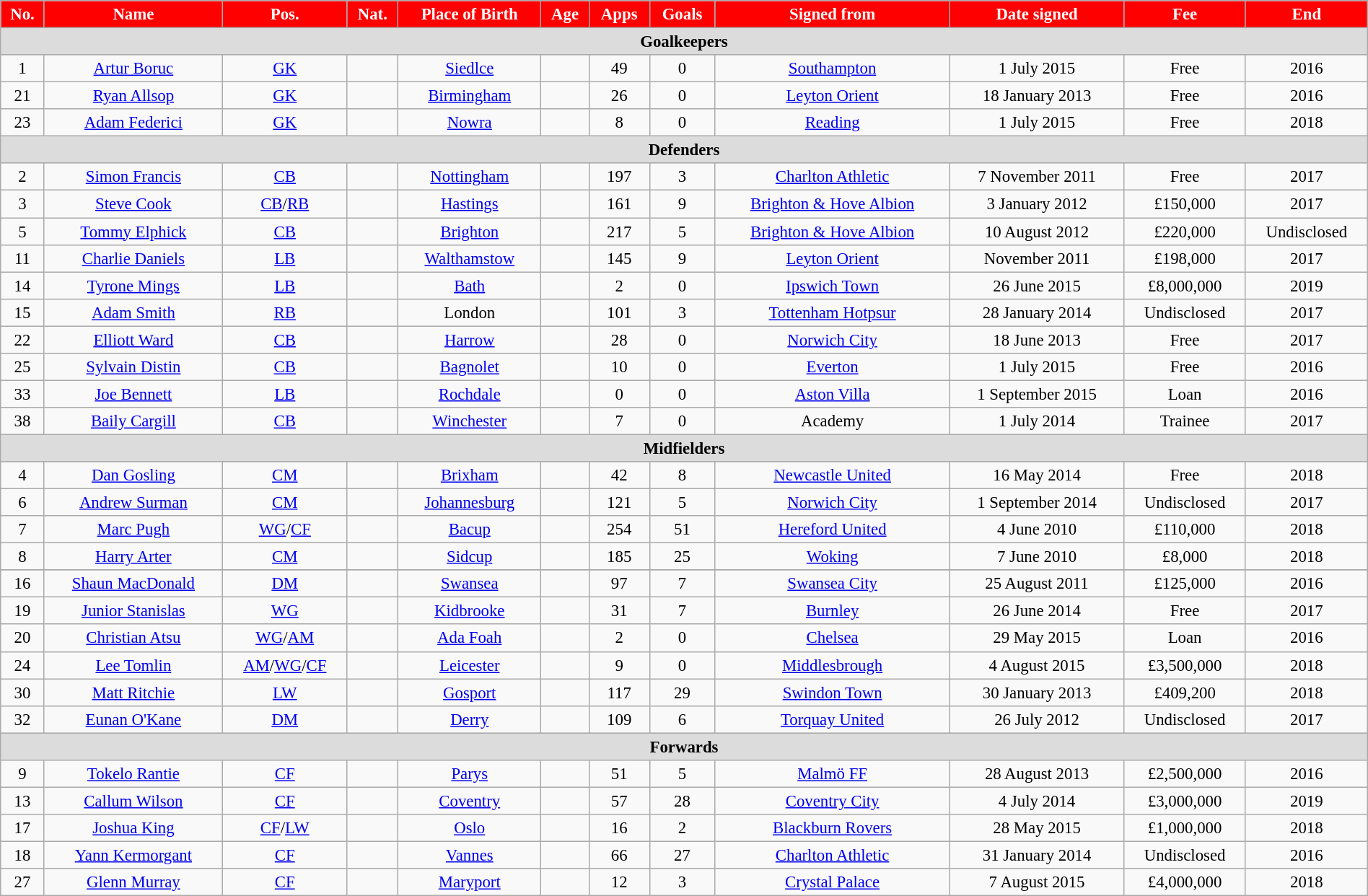<table class="wikitable" style="text-align:center; font-size:95%; width:100%;">
<tr>
<th style="background:#f00; color:white; text-align:center;">No.</th>
<th style="background:#f00; color:white; text-align:center;">Name</th>
<th style="background:#f00; color:white; text-align:center;">Pos.</th>
<th style="background:#f00; color:white; text-align:center;">Nat.</th>
<th style="background:#f00; color:white; text-align:center;">Place of Birth</th>
<th style="background:#f00; color:white; text-align:center;">Age</th>
<th style="background:#f00; color:white; text-align:center;">Apps</th>
<th style="background:#f00; color:white; text-align:center;">Goals</th>
<th style="background:#f00; color:white; text-align:center;">Signed from</th>
<th style="background:#f00; color:white; text-align:center;">Date signed</th>
<th style="background:#f00; color:white; text-align:center;">Fee</th>
<th style="background:#f00; color:white; text-align:center;">End</th>
</tr>
<tr>
<th colspan="14" style="background:#dcdcdc; text-align:center;">Goalkeepers</th>
</tr>
<tr>
<td>1</td>
<td><a href='#'>Artur Boruc</a></td>
<td><a href='#'>GK</a></td>
<td></td>
<td><a href='#'>Siedlce</a></td>
<td></td>
<td>49</td>
<td>0</td>
<td><a href='#'>Southampton</a></td>
<td>1 July 2015</td>
<td>Free</td>
<td>2016</td>
</tr>
<tr>
<td>21</td>
<td><a href='#'>Ryan Allsop</a></td>
<td><a href='#'>GK</a></td>
<td></td>
<td><a href='#'>Birmingham</a></td>
<td></td>
<td>26</td>
<td>0</td>
<td><a href='#'>Leyton Orient</a></td>
<td>18 January 2013</td>
<td>Free</td>
<td>2016</td>
</tr>
<tr>
<td>23</td>
<td><a href='#'>Adam Federici</a></td>
<td><a href='#'>GK</a></td>
<td></td>
<td><a href='#'>Nowra</a></td>
<td></td>
<td>8</td>
<td>0</td>
<td><a href='#'>Reading</a></td>
<td>1 July 2015</td>
<td>Free</td>
<td>2018</td>
</tr>
<tr>
<th colspan="14" style="background:#dcdcdc; text-align:center;">Defenders</th>
</tr>
<tr>
<td>2</td>
<td><a href='#'>Simon Francis</a></td>
<td><a href='#'>CB</a></td>
<td></td>
<td><a href='#'>Nottingham</a></td>
<td></td>
<td>197</td>
<td>3</td>
<td><a href='#'>Charlton Athletic</a></td>
<td>7 November 2011</td>
<td>Free</td>
<td>2017</td>
</tr>
<tr>
<td>3</td>
<td><a href='#'>Steve Cook</a></td>
<td><a href='#'>CB</a>/<a href='#'>RB</a></td>
<td></td>
<td><a href='#'>Hastings</a></td>
<td></td>
<td>161</td>
<td>9</td>
<td><a href='#'>Brighton & Hove Albion</a></td>
<td>3 January 2012</td>
<td>£150,000</td>
<td>2017</td>
</tr>
<tr>
<td>5</td>
<td><a href='#'>Tommy Elphick</a></td>
<td><a href='#'>CB</a></td>
<td></td>
<td><a href='#'>Brighton</a></td>
<td></td>
<td>217</td>
<td>5</td>
<td><a href='#'>Brighton & Hove Albion</a></td>
<td>10 August 2012</td>
<td>£220,000</td>
<td>Undisclosed</td>
</tr>
<tr>
<td>11</td>
<td><a href='#'>Charlie Daniels</a></td>
<td><a href='#'>LB</a></td>
<td></td>
<td><a href='#'>Walthamstow</a></td>
<td></td>
<td>145</td>
<td>9</td>
<td><a href='#'>Leyton Orient</a></td>
<td>November 2011</td>
<td>£198,000</td>
<td>2017</td>
</tr>
<tr>
<td>14</td>
<td><a href='#'>Tyrone Mings</a></td>
<td><a href='#'>LB</a></td>
<td></td>
<td><a href='#'>Bath</a></td>
<td></td>
<td>2</td>
<td>0</td>
<td><a href='#'>Ipswich Town</a></td>
<td>26 June 2015</td>
<td>£8,000,000</td>
<td>2019</td>
</tr>
<tr>
<td>15</td>
<td><a href='#'>Adam Smith</a></td>
<td><a href='#'>RB</a></td>
<td></td>
<td>London</td>
<td></td>
<td>101</td>
<td>3</td>
<td><a href='#'>Tottenham Hotpsur</a></td>
<td>28 January 2014</td>
<td>Undisclosed</td>
<td>2017</td>
</tr>
<tr>
<td>22</td>
<td><a href='#'>Elliott Ward</a></td>
<td><a href='#'>CB</a></td>
<td></td>
<td><a href='#'>Harrow</a></td>
<td></td>
<td>28</td>
<td>0</td>
<td><a href='#'>Norwich City</a></td>
<td>18 June 2013</td>
<td>Free</td>
<td>2017</td>
</tr>
<tr>
<td>25</td>
<td><a href='#'>Sylvain Distin</a></td>
<td><a href='#'>CB</a></td>
<td></td>
<td><a href='#'>Bagnolet</a></td>
<td></td>
<td>10</td>
<td>0</td>
<td><a href='#'>Everton</a></td>
<td>1 July 2015</td>
<td>Free</td>
<td>2016</td>
</tr>
<tr>
<td>33</td>
<td><a href='#'>Joe Bennett</a></td>
<td><a href='#'>LB</a></td>
<td></td>
<td><a href='#'>Rochdale</a></td>
<td></td>
<td>0</td>
<td>0</td>
<td><a href='#'>Aston Villa</a></td>
<td>1 September 2015</td>
<td>Loan</td>
<td>2016</td>
</tr>
<tr>
<td>38</td>
<td><a href='#'>Baily Cargill</a></td>
<td><a href='#'>CB</a></td>
<td></td>
<td><a href='#'>Winchester</a></td>
<td></td>
<td>7</td>
<td>0</td>
<td>Academy</td>
<td>1 July 2014</td>
<td>Trainee</td>
<td>2017</td>
</tr>
<tr>
<th colspan="14" style="background:#dcdcdc; text-align:center;">Midfielders</th>
</tr>
<tr>
<td>4</td>
<td><a href='#'>Dan Gosling</a></td>
<td><a href='#'>CM</a></td>
<td></td>
<td><a href='#'>Brixham</a></td>
<td></td>
<td>42</td>
<td>8</td>
<td><a href='#'>Newcastle United</a></td>
<td>16 May 2014</td>
<td>Free</td>
<td>2018</td>
</tr>
<tr>
<td>6</td>
<td><a href='#'>Andrew Surman</a></td>
<td><a href='#'>CM</a></td>
<td> </td>
<td><a href='#'>Johannesburg</a></td>
<td></td>
<td>121</td>
<td>5</td>
<td><a href='#'>Norwich City</a></td>
<td>1 September 2014</td>
<td>Undisclosed</td>
<td>2017</td>
</tr>
<tr>
<td>7</td>
<td><a href='#'>Marc Pugh</a></td>
<td><a href='#'>WG</a>/<a href='#'>CF</a></td>
<td></td>
<td><a href='#'>Bacup</a></td>
<td></td>
<td>254</td>
<td>51</td>
<td><a href='#'>Hereford United</a></td>
<td>4 June 2010</td>
<td>£110,000</td>
<td>2018</td>
</tr>
<tr>
<td>8</td>
<td><a href='#'>Harry Arter</a></td>
<td><a href='#'>CM</a></td>
<td> </td>
<td><a href='#'>Sidcup</a></td>
<td></td>
<td>185</td>
<td>25</td>
<td><a href='#'>Woking</a></td>
<td>7 June 2010</td>
<td>£8,000</td>
<td>2018</td>
</tr>
<tr>
</tr>
<tr>
<td>16</td>
<td><a href='#'>Shaun MacDonald</a></td>
<td><a href='#'>DM</a></td>
<td></td>
<td><a href='#'>Swansea</a></td>
<td></td>
<td>97</td>
<td>7</td>
<td><a href='#'>Swansea City</a></td>
<td>25 August 2011</td>
<td>£125,000</td>
<td>2016</td>
</tr>
<tr>
<td>19</td>
<td><a href='#'>Junior Stanislas</a></td>
<td><a href='#'>WG</a></td>
<td></td>
<td><a href='#'>Kidbrooke</a></td>
<td></td>
<td>31</td>
<td>7</td>
<td><a href='#'>Burnley</a></td>
<td>26 June 2014</td>
<td>Free</td>
<td>2017</td>
</tr>
<tr>
<td>20</td>
<td><a href='#'>Christian Atsu</a></td>
<td><a href='#'>WG</a>/<a href='#'>AM</a></td>
<td></td>
<td><a href='#'>Ada Foah</a></td>
<td></td>
<td>2</td>
<td>0</td>
<td><a href='#'>Chelsea</a></td>
<td>29 May 2015</td>
<td>Loan</td>
<td>2016</td>
</tr>
<tr>
<td>24</td>
<td><a href='#'>Lee Tomlin</a></td>
<td><a href='#'>AM</a>/<a href='#'>WG</a>/<a href='#'>CF</a></td>
<td></td>
<td><a href='#'>Leicester</a></td>
<td></td>
<td>9</td>
<td>0</td>
<td><a href='#'>Middlesbrough</a></td>
<td>4 August 2015</td>
<td>£3,500,000</td>
<td>2018</td>
</tr>
<tr>
<td>30</td>
<td><a href='#'>Matt Ritchie</a></td>
<td><a href='#'>LW</a></td>
<td> </td>
<td><a href='#'>Gosport</a></td>
<td></td>
<td>117</td>
<td>29</td>
<td><a href='#'>Swindon Town</a></td>
<td>30 January 2013</td>
<td>£409,200</td>
<td>2018</td>
</tr>
<tr>
<td>32</td>
<td><a href='#'>Eunan O'Kane</a></td>
<td><a href='#'>DM</a></td>
<td> </td>
<td><a href='#'>Derry</a></td>
<td></td>
<td>109</td>
<td>6</td>
<td><a href='#'>Torquay United</a></td>
<td>26 July 2012</td>
<td>Undisclosed</td>
<td>2017</td>
</tr>
<tr>
<th colspan="14" style="background:#dcdcdc; text-align:center;">Forwards</th>
</tr>
<tr>
<td>9</td>
<td><a href='#'>Tokelo Rantie</a></td>
<td><a href='#'>CF</a></td>
<td></td>
<td><a href='#'>Parys</a></td>
<td></td>
<td>51</td>
<td>5</td>
<td><a href='#'>Malmö FF</a></td>
<td>28 August 2013</td>
<td>£2,500,000</td>
<td>2016</td>
</tr>
<tr>
<td>13</td>
<td><a href='#'>Callum Wilson</a></td>
<td><a href='#'>CF</a></td>
<td></td>
<td><a href='#'>Coventry</a></td>
<td></td>
<td>57</td>
<td>28</td>
<td><a href='#'>Coventry City</a></td>
<td>4 July 2014</td>
<td>£3,000,000</td>
<td>2019</td>
</tr>
<tr>
<td>17</td>
<td><a href='#'>Joshua King</a></td>
<td><a href='#'>CF</a>/<a href='#'>LW</a></td>
<td></td>
<td><a href='#'>Oslo</a></td>
<td></td>
<td>16</td>
<td>2</td>
<td><a href='#'>Blackburn Rovers</a></td>
<td>28 May 2015</td>
<td>£1,000,000</td>
<td>2018</td>
</tr>
<tr>
<td>18</td>
<td><a href='#'>Yann Kermorgant</a></td>
<td><a href='#'>CF</a></td>
<td></td>
<td><a href='#'>Vannes</a></td>
<td></td>
<td>66</td>
<td>27</td>
<td><a href='#'>Charlton Athletic</a></td>
<td>31 January 2014</td>
<td>Undisclosed</td>
<td>2016</td>
</tr>
<tr>
<td>27</td>
<td><a href='#'>Glenn Murray</a></td>
<td><a href='#'>CF</a></td>
<td></td>
<td><a href='#'>Maryport</a></td>
<td></td>
<td>12</td>
<td>3</td>
<td><a href='#'>Crystal Palace</a></td>
<td>7 August 2015</td>
<td>£4,000,000</td>
<td>2018</td>
</tr>
</table>
